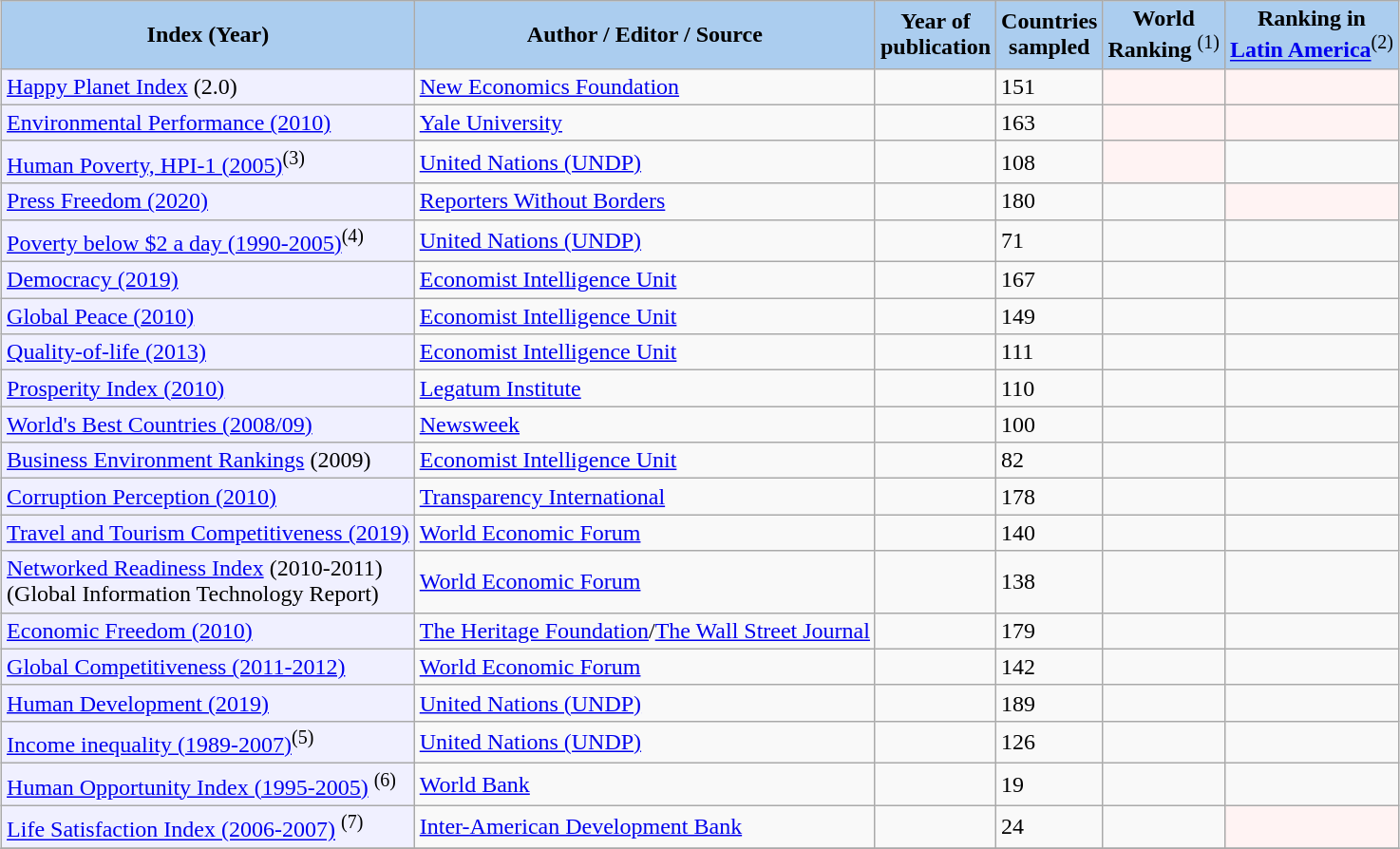<table class="wikitable" style="margin: 1em auto 1em auto">
<tr align=center>
<td bgcolor="#ABCDEF"><strong>Index  (Year)</strong></td>
<td bgcolor="#ABCDEF"><strong>Author / Editor / Source</strong></td>
<td bgcolor="#ABCDEF"><strong>Year of<br>publication</strong></td>
<td bgcolor="#ABCDEF"><strong>Countries<br>sampled</strong></td>
<td bgcolor="#ABCDEF"><strong>World <br> Ranking</strong> <sup>(1)</sup></td>
<td bgcolor="#ABCDEF"><strong>Ranking in<br><a href='#'>Latin America</a></strong><sup>(2)</sup></td>
</tr>
<tr>
<td bgcolor="#f0f0ff"><a href='#'>Happy Planet Index</a> (2.0)</td>
<td><a href='#'>New Economics Foundation</a></td>
<td></td>
<td>151</td>
<td bgcolor="#fff3f3"></td>
<td bgcolor="#fff3f3"></td>
</tr>
<tr>
<td bgcolor="#f0f0ff"><a href='#'>Environmental Performance (2010)</a></td>
<td><a href='#'>Yale University</a></td>
<td></td>
<td>163</td>
<td bgcolor="#fff3f3"></td>
<td bgcolor="#fff3f3"></td>
</tr>
<tr>
<td bgcolor="#f0f0ff"><a href='#'>Human Poverty, HPI-1 (2005)</a><sup>(3)</sup></td>
<td><a href='#'>United Nations (UNDP)</a></td>
<td></td>
<td>108</td>
<td bgcolor="#fff3f3"></td>
<td></td>
</tr>
<tr>
<td bgcolor="#f0f0ff"><a href='#'>Press Freedom (2020)</a></td>
<td><a href='#'>Reporters Without Borders</a></td>
<td></td>
<td>180</td>
<td></td>
<td bgcolor="#fff3f3"></td>
</tr>
<tr>
<td bgcolor="#f0f0ff"><a href='#'>Poverty below $2 a day (1990-2005)</a><sup>(4)</sup></td>
<td><a href='#'>United Nations (UNDP)</a></td>
<td></td>
<td>71</td>
<td></td>
<td></td>
</tr>
<tr>
<td bgcolor="#f0f0ff"><a href='#'>Democracy (2019)</a></td>
<td><a href='#'>Economist Intelligence Unit</a></td>
<td></td>
<td>167</td>
<td></td>
<td></td>
</tr>
<tr>
<td bgcolor="#f0f0ff"><a href='#'>Global Peace (2010)</a></td>
<td><a href='#'>Economist Intelligence Unit</a></td>
<td></td>
<td>149</td>
<td></td>
<td></td>
</tr>
<tr>
<td bgcolor="#f0f0ff"><a href='#'>Quality-of-life (2013)</a></td>
<td><a href='#'>Economist Intelligence Unit</a></td>
<td></td>
<td>111</td>
<td></td>
<td></td>
</tr>
<tr>
<td bgcolor="#f0f0ff"><a href='#'>Prosperity Index (2010)</a></td>
<td><a href='#'>Legatum Institute</a></td>
<td></td>
<td>110</td>
<td></td>
<td></td>
</tr>
<tr>
<td style="background:#f0f0ff;"><a href='#'>World's Best Countries (2008/09)</a></td>
<td><a href='#'>Newsweek</a></td>
<td></td>
<td>100</td>
<td></td>
<td></td>
</tr>
<tr>
<td bgcolor="#f0f0ff"><a href='#'>Business Environment Rankings</a> (2009)</td>
<td><a href='#'>Economist Intelligence Unit</a></td>
<td></td>
<td>82</td>
<td></td>
<td></td>
</tr>
<tr>
<td bgcolor="#f0f0ff"><a href='#'>Corruption Perception (2010)</a></td>
<td><a href='#'>Transparency International</a></td>
<td></td>
<td>178</td>
<td></td>
<td></td>
</tr>
<tr>
<td bgcolor="#f0f0ff"><a href='#'>Travel and Tourism Competitiveness (2019)</a></td>
<td><a href='#'>World Economic Forum</a></td>
<td></td>
<td>140</td>
<td></td>
<td></td>
</tr>
<tr>
<td bgcolor="#f0f0ff"><a href='#'>Networked Readiness Index</a> (2010-2011)<br>(Global Information Technology Report)</td>
<td><a href='#'>World Economic Forum</a></td>
<td></td>
<td>138</td>
<td></td>
<td></td>
</tr>
<tr>
<td bgcolor="#f0f0ff"><a href='#'>Economic Freedom (2010)</a></td>
<td><a href='#'>The Heritage Foundation</a>/<a href='#'>The Wall Street Journal</a></td>
<td></td>
<td>179</td>
<td></td>
<td></td>
</tr>
<tr>
<td bgcolor="#f0f0ff"><a href='#'>Global Competitiveness (2011-2012)</a></td>
<td><a href='#'>World Economic Forum</a></td>
<td></td>
<td>142</td>
<td></td>
<td></td>
</tr>
<tr>
<td bgcolor="#f0f0ff"><a href='#'>Human Development (2019)</a></td>
<td><a href='#'>United Nations (UNDP)</a>  </td>
<td></td>
<td>189</td>
<td></td>
<td></td>
</tr>
<tr>
<td bgcolor="#f0f0ff"><a href='#'>Income inequality (1989-2007)</a><sup>(5)</sup></td>
<td><a href='#'>United Nations (UNDP)</a></td>
<td></td>
<td>126</td>
<td></td>
<td></td>
</tr>
<tr>
<td bgcolor="#f0f0ff"><a href='#'>Human Opportunity Index (1995-2005)</a> <sup>(6)</sup></td>
<td><a href='#'>World Bank</a></td>
<td></td>
<td>19</td>
<td></td>
<td></td>
</tr>
<tr>
<td bgcolor="#f0f0ff"><a href='#'>Life Satisfaction Index (2006-2007)</a> <sup>(7)</sup></td>
<td><a href='#'>Inter-American Development Bank</a></td>
<td></td>
<td>24</td>
<td></td>
<td bgcolor="#fff3f3"></td>
</tr>
<tr>
</tr>
</table>
